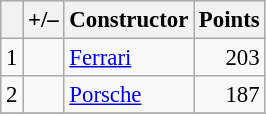<table class="wikitable" style="font-size: 95%;">
<tr>
<th scope="col"></th>
<th scope="col">+/–</th>
<th scope="col">Constructor</th>
<th scope="col">Points</th>
</tr>
<tr>
<td align="center">1</td>
<td align="left"></td>
<td> <a href='#'>Ferrari</a></td>
<td align="right">203</td>
</tr>
<tr>
<td align="center">2</td>
<td align="left"></td>
<td> <a href='#'>Porsche</a></td>
<td align="right">187</td>
</tr>
<tr>
</tr>
</table>
